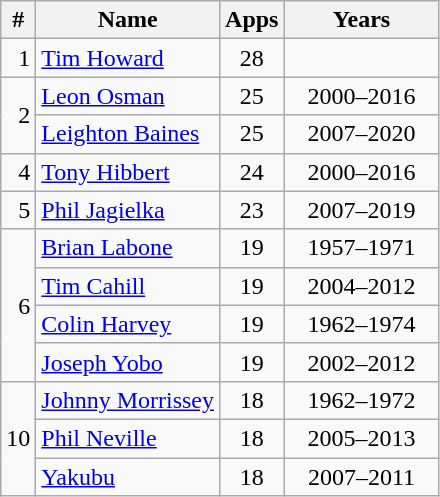<table class="wikitable" style="text-align: center;">
<tr>
<th>#</th>
<th>Name</th>
<th style="width: 2em;">Apps</th>
<th style="width: 6em;">Years</th>
</tr>
<tr>
<td style="text-align:right;">1</td>
<td style="text-align:left;"> <a href='#'>Tim Howard</a></td>
<td>28</td>
<td></td>
</tr>
<tr>
<td style="text-align:right;" rowspan=2>2</td>
<td style="text-align:left;"> <a href='#'>Leon Osman</a></td>
<td>25</td>
<td>2000–2016</td>
</tr>
<tr>
<td style="text-align:left;"> <a href='#'>Leighton Baines</a></td>
<td>25</td>
<td>2007–2020</td>
</tr>
<tr>
<td style="text-align:right;">4</td>
<td style="text-align:left;"> <a href='#'>Tony Hibbert</a></td>
<td>24</td>
<td>2000–2016</td>
</tr>
<tr>
<td style="text-align:right;">5</td>
<td style="text-align:left;"> <a href='#'>Phil Jagielka</a></td>
<td>23</td>
<td>2007–2019</td>
</tr>
<tr>
<td style="text-align:right;" rowspan=4>6</td>
<td style="text-align:left;"> <a href='#'>Brian Labone</a></td>
<td>19</td>
<td>1957–1971</td>
</tr>
<tr>
<td style="text-align:left;"> <a href='#'>Tim Cahill</a></td>
<td>19</td>
<td>2004–2012</td>
</tr>
<tr>
<td style="text-align:left;"> <a href='#'>Colin Harvey</a></td>
<td>19</td>
<td>1962–1974</td>
</tr>
<tr>
<td style="text-align:left;"> <a href='#'>Joseph Yobo</a></td>
<td>19</td>
<td>2002–2012</td>
</tr>
<tr>
<td style="text-align:right;" rowspan=3>10</td>
<td style="text-align:left;"> <a href='#'>Johnny Morrissey</a></td>
<td>18</td>
<td>1962–1972</td>
</tr>
<tr>
<td style="text-align:left;"> <a href='#'>Phil Neville</a></td>
<td>18</td>
<td>2005–2013</td>
</tr>
<tr>
<td style="text-align:left;"> <a href='#'>Yakubu</a></td>
<td>18</td>
<td>2007–2011</td>
</tr>
</table>
